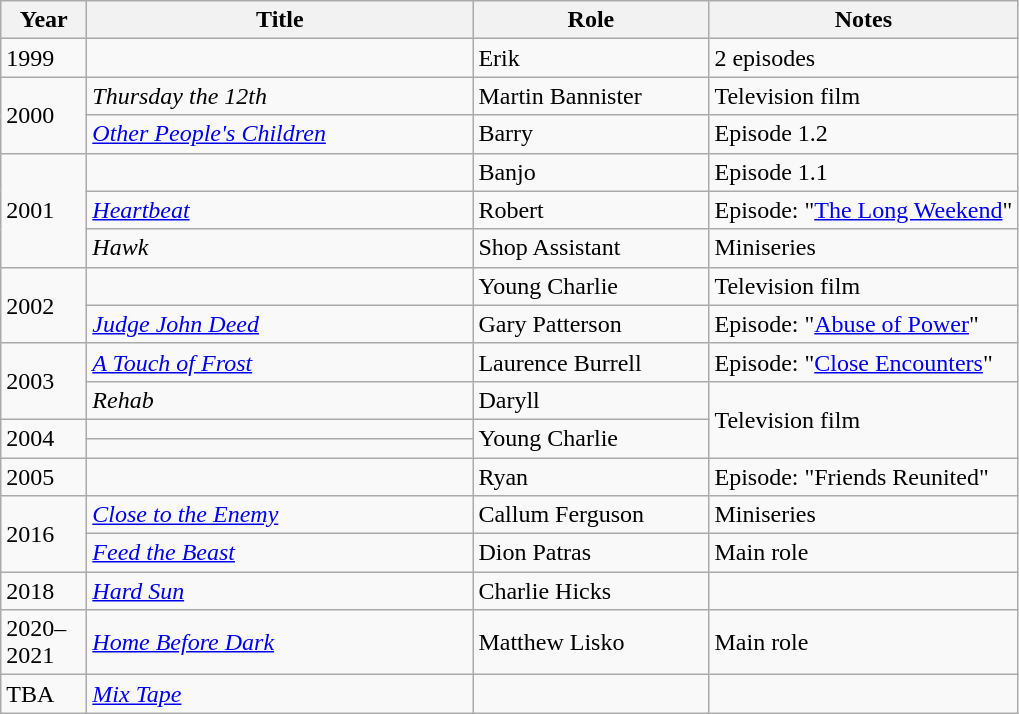<table class="wikitable sortable">
<tr>
<th style="width:50px;">Year</th>
<th style="width:250px;">Title</th>
<th style="width:150px;">Role</th>
<th class="unsortable">Notes</th>
</tr>
<tr>
<td>1999</td>
<td><em></em></td>
<td>Erik</td>
<td>2 episodes</td>
</tr>
<tr>
<td rowspan="2">2000</td>
<td><em>Thursday the 12th</em></td>
<td>Martin Bannister</td>
<td>Television film</td>
</tr>
<tr>
<td><em><a href='#'>Other People's Children</a></em></td>
<td>Barry</td>
<td>Episode 1.2</td>
</tr>
<tr>
<td rowspan="3">2001</td>
<td><em></em></td>
<td>Banjo</td>
<td>Episode 1.1</td>
</tr>
<tr>
<td><em><a href='#'>Heartbeat</a></em></td>
<td>Robert</td>
<td>Episode: "<a href='#'>The Long Weekend</a>"</td>
</tr>
<tr>
<td><em>Hawk</em></td>
<td>Shop Assistant</td>
<td>Miniseries</td>
</tr>
<tr>
<td rowspan="2">2002</td>
<td><em></em></td>
<td>Young Charlie</td>
<td>Television film</td>
</tr>
<tr>
<td><em><a href='#'>Judge John Deed</a></em></td>
<td>Gary Patterson</td>
<td>Episode: "<a href='#'>Abuse of Power</a>"</td>
</tr>
<tr>
<td rowspan="2">2003</td>
<td><em><a href='#'>A Touch of Frost</a></em></td>
<td>Laurence Burrell</td>
<td>Episode: "<a href='#'>Close Encounters</a>"</td>
</tr>
<tr>
<td><em>Rehab</em></td>
<td>Daryll</td>
<td rowspan="3">Television film</td>
</tr>
<tr>
<td rowspan="2">2004</td>
<td><em></em></td>
<td rowspan="2">Young Charlie</td>
</tr>
<tr>
<td><em></em></td>
</tr>
<tr>
<td>2005</td>
<td><em></em></td>
<td>Ryan</td>
<td>Episode: "Friends Reunited"</td>
</tr>
<tr>
<td rowspan="2">2016</td>
<td><em><a href='#'>Close to the Enemy</a></em></td>
<td>Callum Ferguson</td>
<td>Miniseries</td>
</tr>
<tr>
<td><em><a href='#'>Feed the Beast</a></em></td>
<td>Dion Patras</td>
<td>Main role</td>
</tr>
<tr>
<td>2018</td>
<td><em><a href='#'>Hard Sun</a></em></td>
<td>Charlie Hicks</td>
<td></td>
</tr>
<tr>
<td>2020–2021</td>
<td><em><a href='#'>Home Before Dark</a></em></td>
<td>Matthew Lisko</td>
<td>Main role</td>
</tr>
<tr>
<td>TBA</td>
<td><em><a href='#'>Mix Tape</a></em></td>
<td></td>
<td></td>
</tr>
</table>
